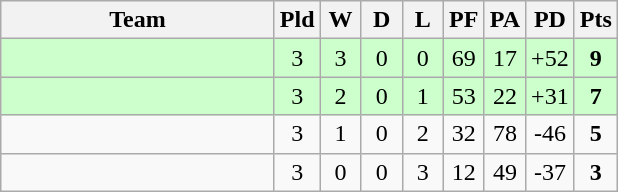<table class="wikitable" style="text-align:center;">
<tr>
<th width=175>Team</th>
<th width=20 abbr="Played">Pld</th>
<th width=20 abbr="Won">W</th>
<th width=20 abbr="Drawn">D</th>
<th width=20 abbr="Lost">L</th>
<th width=20 abbr="Points for">PF</th>
<th width=20 abbr="Points against">PA</th>
<th width=25 abbr="Points difference">PD</th>
<th width=20 abbr="Points">Pts</th>
</tr>
<tr bgcolor=ccffcc>
<td style="text-align:left;"></td>
<td>3</td>
<td>3</td>
<td>0</td>
<td>0</td>
<td>69</td>
<td>17</td>
<td>+52</td>
<td><strong>9</strong></td>
</tr>
<tr bgcolor=ccffcc>
<td style="text-align:left;"></td>
<td>3</td>
<td>2</td>
<td>0</td>
<td>1</td>
<td>53</td>
<td>22</td>
<td>+31</td>
<td><strong>7</strong></td>
</tr>
<tr>
<td style="text-align:left;"></td>
<td>3</td>
<td>1</td>
<td>0</td>
<td>2</td>
<td>32</td>
<td>78</td>
<td>-46</td>
<td><strong>5</strong></td>
</tr>
<tr>
<td style="text-align:left;"></td>
<td>3</td>
<td>0</td>
<td>0</td>
<td>3</td>
<td>12</td>
<td>49</td>
<td>-37</td>
<td><strong>3</strong></td>
</tr>
</table>
